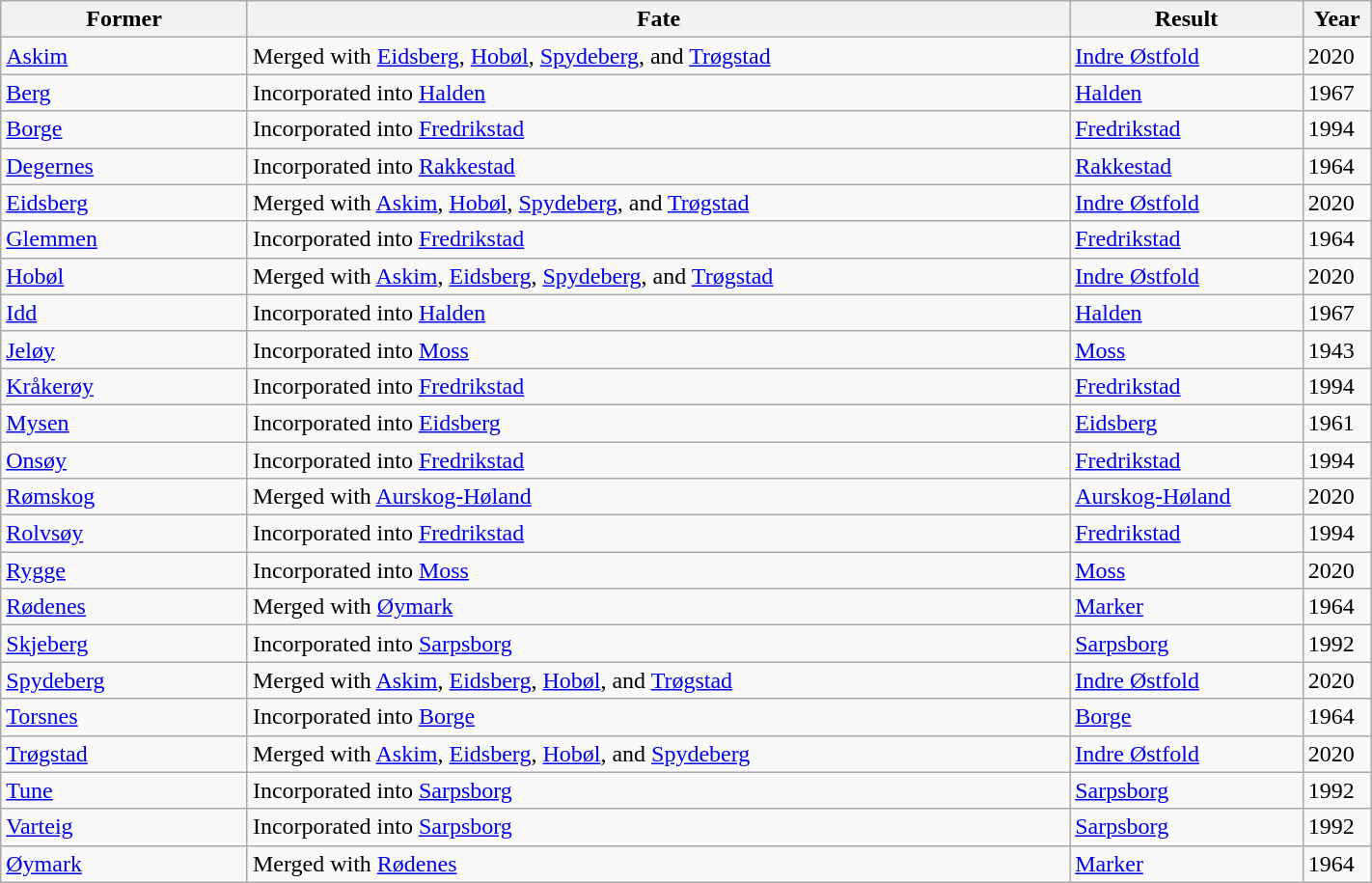<table class="wikitable sortable" width="75%">
<tr>
<th width="18%">Former</th>
<th width="60%" class="unsortable">Fate</th>
<th width="17%">Result</th>
<th width="5%">Year</th>
</tr>
<tr>
<td><a href='#'>Askim</a></td>
<td>Merged with <a href='#'>Eidsberg</a>, <a href='#'>Hobøl</a>, <a href='#'>Spydeberg</a>, and <a href='#'>Trøgstad</a></td>
<td><a href='#'>Indre Østfold</a></td>
<td>2020</td>
</tr>
<tr>
<td><a href='#'>Berg</a></td>
<td>Incorporated into <a href='#'>Halden</a></td>
<td><a href='#'>Halden</a></td>
<td>1967</td>
</tr>
<tr>
<td><a href='#'>Borge</a></td>
<td>Incorporated into <a href='#'>Fredrikstad</a></td>
<td><a href='#'>Fredrikstad</a></td>
<td>1994</td>
</tr>
<tr>
<td><a href='#'>Degernes</a></td>
<td>Incorporated into <a href='#'>Rakkestad</a></td>
<td><a href='#'>Rakkestad</a></td>
<td>1964</td>
</tr>
<tr>
<td><a href='#'>Eidsberg</a></td>
<td>Merged with <a href='#'>Askim</a>, <a href='#'>Hobøl</a>, <a href='#'>Spydeberg</a>, and <a href='#'>Trøgstad</a></td>
<td><a href='#'>Indre Østfold</a></td>
<td>2020</td>
</tr>
<tr>
<td><a href='#'>Glemmen</a></td>
<td>Incorporated into <a href='#'>Fredrikstad</a></td>
<td><a href='#'>Fredrikstad</a></td>
<td>1964</td>
</tr>
<tr>
<td><a href='#'>Hobøl</a></td>
<td>Merged with <a href='#'>Askim</a>, <a href='#'>Eidsberg</a>, <a href='#'>Spydeberg</a>, and <a href='#'>Trøgstad</a></td>
<td><a href='#'>Indre Østfold</a></td>
<td>2020</td>
</tr>
<tr>
<td><a href='#'>Idd</a></td>
<td>Incorporated into <a href='#'>Halden</a></td>
<td><a href='#'>Halden</a></td>
<td>1967</td>
</tr>
<tr>
<td><a href='#'>Jeløy</a></td>
<td>Incorporated into <a href='#'>Moss</a></td>
<td><a href='#'>Moss</a></td>
<td>1943</td>
</tr>
<tr>
<td><a href='#'>Kråkerøy</a></td>
<td>Incorporated into <a href='#'>Fredrikstad</a></td>
<td><a href='#'>Fredrikstad</a></td>
<td>1994</td>
</tr>
<tr>
<td><a href='#'>Mysen</a></td>
<td>Incorporated into <a href='#'>Eidsberg</a></td>
<td><a href='#'>Eidsberg</a></td>
<td>1961</td>
</tr>
<tr>
<td><a href='#'>Onsøy</a></td>
<td>Incorporated into <a href='#'>Fredrikstad</a></td>
<td><a href='#'>Fredrikstad</a></td>
<td>1994</td>
</tr>
<tr>
<td><a href='#'>Rømskog</a></td>
<td>Merged with <a href='#'>Aurskog-Høland</a></td>
<td><a href='#'>Aurskog-Høland</a></td>
<td>2020</td>
</tr>
<tr>
<td><a href='#'>Rolvsøy</a></td>
<td>Incorporated into <a href='#'>Fredrikstad</a></td>
<td><a href='#'>Fredrikstad</a></td>
<td>1994</td>
</tr>
<tr>
<td><a href='#'>Rygge</a></td>
<td>Incorporated into <a href='#'>Moss</a></td>
<td><a href='#'>Moss</a></td>
<td>2020</td>
</tr>
<tr>
<td><a href='#'>Rødenes</a></td>
<td>Merged with <a href='#'>Øymark</a></td>
<td><a href='#'>Marker</a></td>
<td>1964</td>
</tr>
<tr>
<td><a href='#'>Skjeberg</a></td>
<td>Incorporated into <a href='#'>Sarpsborg</a></td>
<td><a href='#'>Sarpsborg</a></td>
<td>1992</td>
</tr>
<tr>
<td><a href='#'>Spydeberg</a></td>
<td>Merged with <a href='#'>Askim</a>, <a href='#'>Eidsberg</a>, <a href='#'>Hobøl</a>, and <a href='#'>Trøgstad</a></td>
<td><a href='#'>Indre Østfold</a></td>
<td>2020</td>
</tr>
<tr>
<td><a href='#'>Torsnes</a></td>
<td>Incorporated into <a href='#'>Borge</a></td>
<td><a href='#'>Borge</a></td>
<td>1964</td>
</tr>
<tr>
<td><a href='#'>Trøgstad</a></td>
<td>Merged with <a href='#'>Askim</a>, <a href='#'>Eidsberg</a>, <a href='#'>Hobøl</a>, and <a href='#'>Spydeberg</a></td>
<td><a href='#'>Indre Østfold</a></td>
<td>2020</td>
</tr>
<tr>
<td><a href='#'>Tune</a></td>
<td>Incorporated into <a href='#'>Sarpsborg</a></td>
<td><a href='#'>Sarpsborg</a></td>
<td>1992</td>
</tr>
<tr>
<td><a href='#'>Varteig</a></td>
<td>Incorporated into <a href='#'>Sarpsborg</a></td>
<td><a href='#'>Sarpsborg</a></td>
<td>1992</td>
</tr>
<tr>
<td><a href='#'>Øymark</a></td>
<td>Merged with <a href='#'>Rødenes</a></td>
<td><a href='#'>Marker</a></td>
<td>1964</td>
</tr>
</table>
